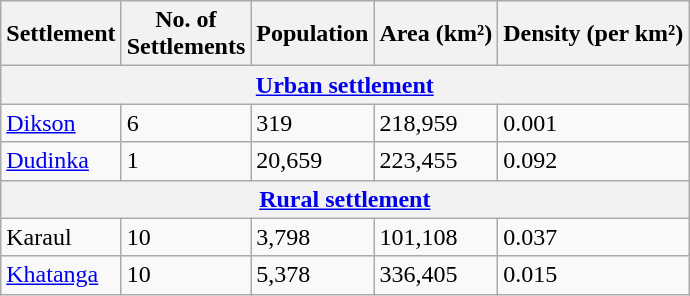<table class="wikitable">
<tr>
<th>Settlement</th>
<th>No. of<br>Settlements</th>
<th>Population</th>
<th>Area (km²)</th>
<th>Density (per km²)</th>
</tr>
<tr>
<th colspan="5"><a href='#'>Urban settlement</a></th>
</tr>
<tr>
<td><a href='#'>Dikson</a></td>
<td>6</td>
<td>319</td>
<td>218,959</td>
<td>0.001</td>
</tr>
<tr>
<td><a href='#'>Dudinka</a></td>
<td>1</td>
<td>20,659</td>
<td>223,455</td>
<td>0.092</td>
</tr>
<tr>
<th colspan="5"><a href='#'>Rural settlement</a></th>
</tr>
<tr>
<td>Karaul</td>
<td>10</td>
<td>3,798</td>
<td>101,108</td>
<td>0.037</td>
</tr>
<tr>
<td><a href='#'>Khatanga</a></td>
<td>10</td>
<td>5,378</td>
<td>336,405</td>
<td>0.015</td>
</tr>
</table>
